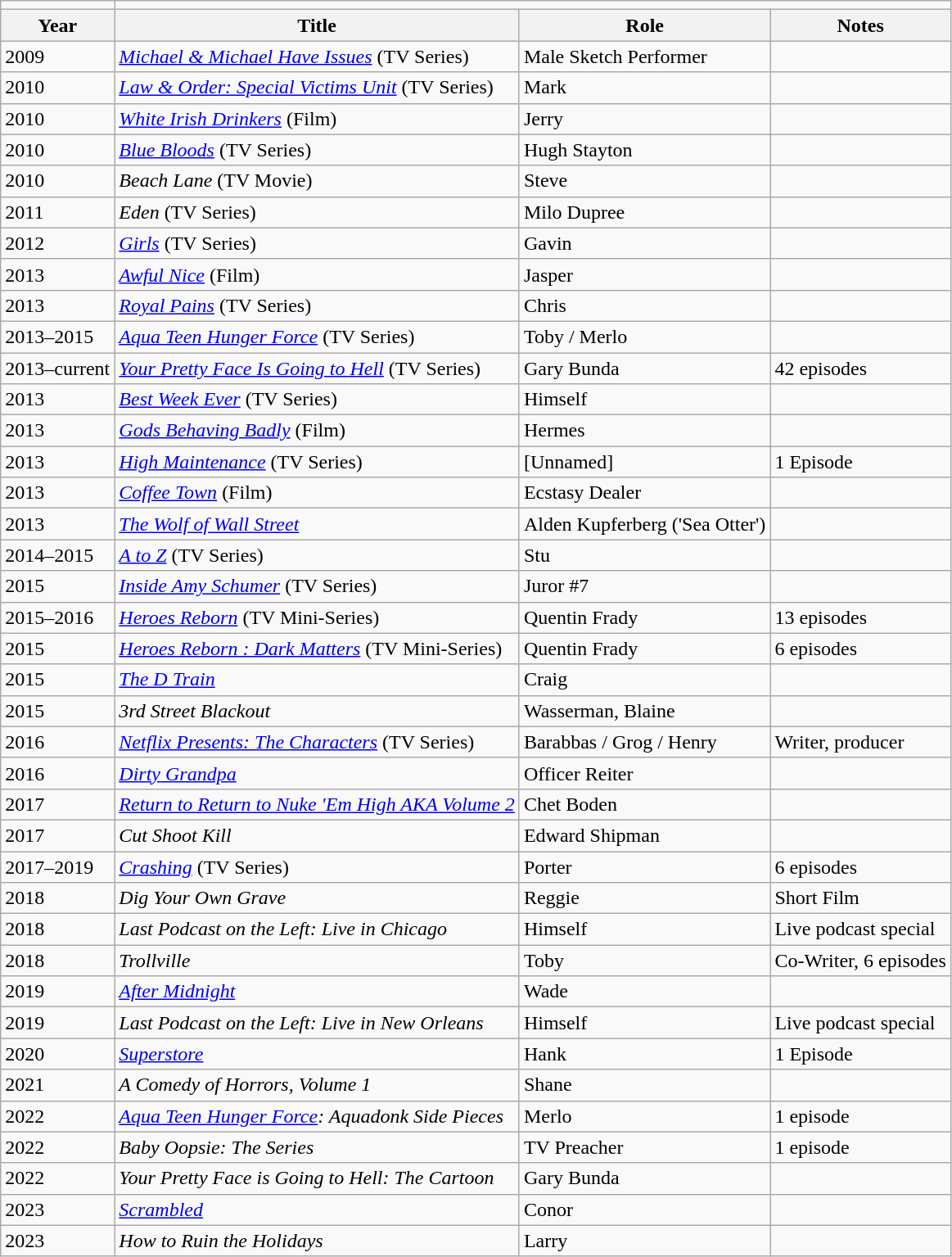<table class="wikitable">
<tr>
<td></td>
</tr>
<tr>
<th>Year</th>
<th>Title</th>
<th>Role</th>
<th>Notes</th>
</tr>
<tr>
<td>2009</td>
<td><em><a href='#'>Michael & Michael Have Issues</a></em> (TV Series)</td>
<td>Male Sketch Performer</td>
<td></td>
</tr>
<tr>
<td>2010</td>
<td><em><a href='#'>Law & Order: Special Victims Unit</a></em> (TV Series)</td>
<td>Mark</td>
<td></td>
</tr>
<tr>
<td>2010</td>
<td><em><a href='#'>White Irish Drinkers</a></em> (Film)</td>
<td>Jerry</td>
<td></td>
</tr>
<tr>
<td>2010</td>
<td><em><a href='#'>Blue Bloods</a></em> (TV Series)</td>
<td>Hugh Stayton</td>
<td></td>
</tr>
<tr>
<td>2010</td>
<td><em>Beach Lane</em> (TV Movie)</td>
<td>Steve</td>
<td></td>
</tr>
<tr>
<td>2011</td>
<td><em>Eden</em> (TV Series)</td>
<td>Milo Dupree</td>
<td></td>
</tr>
<tr>
<td>2012</td>
<td><em><a href='#'>Girls</a></em> (TV Series)</td>
<td>Gavin</td>
<td></td>
</tr>
<tr>
<td>2013</td>
<td><em><a href='#'>Awful Nice</a></em> (Film)</td>
<td>Jasper</td>
<td></td>
</tr>
<tr>
<td>2013</td>
<td><em><a href='#'>Royal Pains</a></em> (TV Series)</td>
<td>Chris</td>
<td></td>
</tr>
<tr>
<td>2013–2015</td>
<td><em><a href='#'>Aqua Teen Hunger Force</a></em> (TV Series)</td>
<td>Toby / Merlo</td>
<td></td>
</tr>
<tr>
<td>2013–current</td>
<td><em><a href='#'>Your Pretty Face Is Going to Hell</a></em> (TV Series)</td>
<td>Gary Bunda</td>
<td>42 episodes</td>
</tr>
<tr>
<td>2013</td>
<td><em><a href='#'>Best Week Ever</a></em> (TV Series)</td>
<td>Himself</td>
<td></td>
</tr>
<tr>
<td>2013</td>
<td><em><a href='#'>Gods Behaving Badly</a></em> (Film)</td>
<td>Hermes</td>
<td></td>
</tr>
<tr>
<td>2013</td>
<td><em><a href='#'>High Maintenance</a></em> (TV Series)</td>
<td>[Unnamed]</td>
<td>1 Episode</td>
</tr>
<tr>
<td>2013</td>
<td><em><a href='#'>Coffee Town</a></em> (Film)</td>
<td>Ecstasy Dealer</td>
<td></td>
</tr>
<tr>
<td>2013</td>
<td><em><a href='#'>The Wolf of Wall Street</a></em></td>
<td>Alden Kupferberg ('Sea Otter')</td>
<td></td>
</tr>
<tr>
<td>2014–2015</td>
<td><em><a href='#'>A to Z</a></em> (TV Series)</td>
<td>Stu</td>
<td></td>
</tr>
<tr>
<td>2015</td>
<td><em><a href='#'>Inside Amy Schumer</a></em> (TV Series)</td>
<td>Juror #7</td>
<td></td>
</tr>
<tr>
<td>2015–2016</td>
<td><em><a href='#'>Heroes Reborn</a></em> (TV Mini-Series)</td>
<td>Quentin Frady</td>
<td>13 episodes</td>
</tr>
<tr>
<td>2015</td>
<td><em><a href='#'>Heroes Reborn : Dark Matters</a></em> (TV Mini-Series)</td>
<td>Quentin Frady</td>
<td>6 episodes</td>
</tr>
<tr>
<td>2015</td>
<td><em><a href='#'>The D Train</a></em></td>
<td>Craig</td>
<td></td>
</tr>
<tr>
<td>2015</td>
<td><em>3rd Street Blackout</em></td>
<td>Wasserman, Blaine</td>
<td></td>
</tr>
<tr>
<td>2016</td>
<td><em><a href='#'>Netflix Presents: The Characters</a></em> (TV Series)</td>
<td>Barabbas / Grog / Henry</td>
<td>Writer, producer</td>
</tr>
<tr>
<td>2016</td>
<td><em><a href='#'>Dirty Grandpa</a></em></td>
<td>Officer Reiter</td>
<td></td>
</tr>
<tr>
<td>2017</td>
<td><em><a href='#'>Return to Return to Nuke 'Em High AKA Volume 2</a></em></td>
<td>Chet Boden</td>
<td></td>
</tr>
<tr>
<td>2017</td>
<td><em>Cut Shoot Kill</em></td>
<td>Edward Shipman</td>
<td></td>
</tr>
<tr>
<td>2017–2019</td>
<td><em><a href='#'>Crashing</a></em> (TV Series)</td>
<td>Porter</td>
<td>6 episodes</td>
</tr>
<tr>
<td>2018</td>
<td><em>Dig Your Own Grave</em></td>
<td>Reggie</td>
<td>Short Film</td>
</tr>
<tr>
<td>2018</td>
<td><em>Last Podcast on the Left: Live in Chicago</em></td>
<td>Himself</td>
<td>Live podcast special</td>
</tr>
<tr>
<td>2018</td>
<td><em>Trollville</em></td>
<td>Toby</td>
<td>Co-Writer, 6 episodes</td>
</tr>
<tr>
<td>2019</td>
<td><em><a href='#'>After Midnight</a></em></td>
<td>Wade</td>
<td></td>
</tr>
<tr>
<td>2019</td>
<td><em>Last Podcast on the Left: Live in New Orleans</em></td>
<td>Himself</td>
<td>Live podcast special</td>
</tr>
<tr>
<td>2020</td>
<td><em><a href='#'>Superstore</a></em></td>
<td>Hank</td>
<td>1 Episode</td>
</tr>
<tr>
<td>2021</td>
<td><em>A Comedy of Horrors, Volume 1</em></td>
<td>Shane</td>
<td></td>
</tr>
<tr>
<td>2022</td>
<td><em><a href='#'>Aqua Teen Hunger Force</a>: Aquadonk Side Pieces</em></td>
<td>Merlo</td>
<td>1 episode</td>
</tr>
<tr>
<td>2022</td>
<td><em>Baby Oopsie: The Series</em></td>
<td>TV Preacher</td>
<td>1 episode</td>
</tr>
<tr>
<td>2022</td>
<td><em>Your Pretty Face is Going to Hell: The Cartoon</em></td>
<td>Gary Bunda</td>
<td></td>
</tr>
<tr>
<td>2023</td>
<td><em><a href='#'>Scrambled</a></em></td>
<td>Conor</td>
<td></td>
</tr>
<tr>
<td>2023</td>
<td><em>How to Ruin the Holidays</em></td>
<td>Larry</td>
<td></td>
</tr>
</table>
